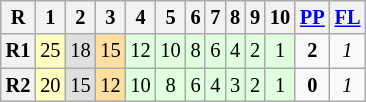<table class="wikitable" style="font-size: 85%;">
<tr>
<th>R</th>
<th>1</th>
<th>2</th>
<th>3</th>
<th>4</th>
<th>5</th>
<th>6</th>
<th>7</th>
<th>8</th>
<th>9</th>
<th>10</th>
<th><a href='#'>PP</a></th>
<th><a href='#'>FL</a></th>
</tr>
<tr align="center">
<th>R1</th>
<td style="background:#FFFFBF;">25</td>
<td style="background:#DFDFDF;">18</td>
<td style="background:#FFDF9F;">15</td>
<td style="background:#DFFFDF;">12</td>
<td style="background:#DFFFDF;">10</td>
<td style="background:#DFFFDF;">8</td>
<td style="background:#DFFFDF;">6</td>
<td style="background:#DFFFDF;">4</td>
<td style="background:#DFFFDF;">2</td>
<td style="background:#DFFFDF;">1</td>
<td><strong>2</strong></td>
<td><em>1</em></td>
</tr>
<tr align="center">
<th>R2</th>
<td style="background:#FFFFBF;">20</td>
<td style="background:#DFDFDF;">15</td>
<td style="background:#FFDF9F;">12</td>
<td style="background:#DFFFDF;">10</td>
<td style="background:#DFFFDF;">8</td>
<td style="background:#DFFFDF;">6</td>
<td style="background:#DFFFDF;">4</td>
<td style="background:#DFFFDF;">3</td>
<td style="background:#DFFFDF;">2</td>
<td style="background:#DFFFDF;">1</td>
<td><strong>0</strong></td>
<td><em>1</em></td>
</tr>
</table>
